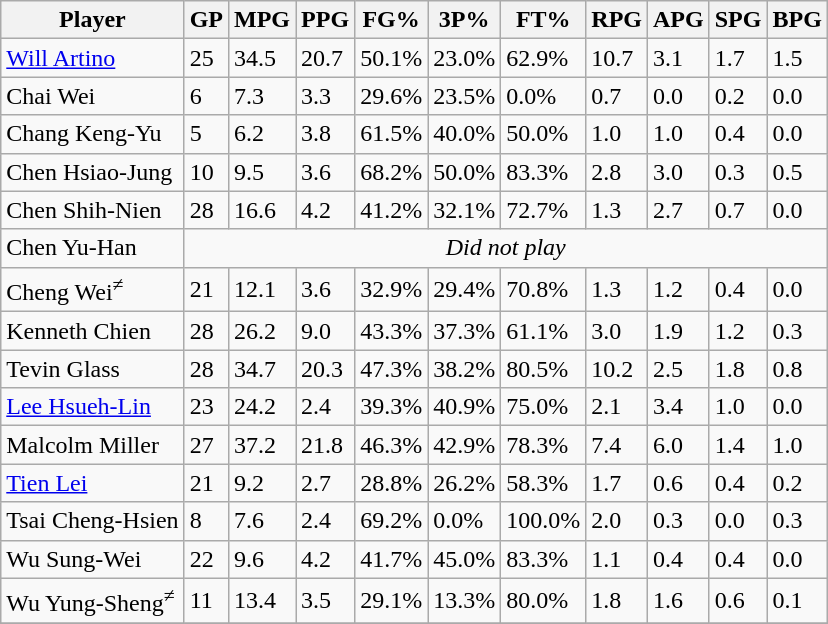<table class="wikitable">
<tr>
<th>Player</th>
<th>GP</th>
<th>MPG</th>
<th>PPG</th>
<th>FG%</th>
<th>3P%</th>
<th>FT%</th>
<th>RPG</th>
<th>APG</th>
<th>SPG</th>
<th>BPG</th>
</tr>
<tr>
<td><a href='#'>Will Artino</a></td>
<td>25</td>
<td>34.5</td>
<td>20.7</td>
<td>50.1%</td>
<td>23.0%</td>
<td>62.9%</td>
<td>10.7</td>
<td>3.1</td>
<td>1.7</td>
<td>1.5</td>
</tr>
<tr>
<td>Chai Wei</td>
<td>6</td>
<td>7.3</td>
<td>3.3</td>
<td>29.6%</td>
<td>23.5%</td>
<td>0.0%</td>
<td>0.7</td>
<td>0.0</td>
<td>0.2</td>
<td>0.0</td>
</tr>
<tr>
<td>Chang Keng-Yu</td>
<td>5</td>
<td>6.2</td>
<td>3.8</td>
<td>61.5%</td>
<td>40.0%</td>
<td>50.0%</td>
<td>1.0</td>
<td>1.0</td>
<td>0.4</td>
<td>0.0</td>
</tr>
<tr>
<td>Chen Hsiao-Jung</td>
<td>10</td>
<td>9.5</td>
<td>3.6</td>
<td>68.2%</td>
<td>50.0%</td>
<td>83.3%</td>
<td>2.8</td>
<td>3.0</td>
<td>0.3</td>
<td>0.5</td>
</tr>
<tr>
<td>Chen Shih-Nien</td>
<td>28</td>
<td>16.6</td>
<td>4.2</td>
<td>41.2%</td>
<td>32.1%</td>
<td>72.7%</td>
<td>1.3</td>
<td>2.7</td>
<td>0.7</td>
<td>0.0</td>
</tr>
<tr>
<td>Chen Yu-Han</td>
<td colspan=10 align=center><em>Did not play</em></td>
</tr>
<tr>
<td>Cheng Wei<sup>≠</sup></td>
<td>21</td>
<td>12.1</td>
<td>3.6</td>
<td>32.9%</td>
<td>29.4%</td>
<td>70.8%</td>
<td>1.3</td>
<td>1.2</td>
<td>0.4</td>
<td>0.0</td>
</tr>
<tr>
<td>Kenneth Chien</td>
<td>28</td>
<td>26.2</td>
<td>9.0</td>
<td>43.3%</td>
<td>37.3%</td>
<td>61.1%</td>
<td>3.0</td>
<td>1.9</td>
<td>1.2</td>
<td>0.3</td>
</tr>
<tr>
<td>Tevin Glass</td>
<td>28</td>
<td>34.7</td>
<td>20.3</td>
<td>47.3%</td>
<td>38.2%</td>
<td>80.5%</td>
<td>10.2</td>
<td>2.5</td>
<td>1.8</td>
<td>0.8</td>
</tr>
<tr>
<td><a href='#'>Lee Hsueh-Lin</a></td>
<td>23</td>
<td>24.2</td>
<td>2.4</td>
<td>39.3%</td>
<td>40.9%</td>
<td>75.0%</td>
<td>2.1</td>
<td>3.4</td>
<td>1.0</td>
<td>0.0</td>
</tr>
<tr>
<td>Malcolm Miller</td>
<td>27</td>
<td>37.2</td>
<td>21.8</td>
<td>46.3%</td>
<td>42.9%</td>
<td>78.3%</td>
<td>7.4</td>
<td>6.0</td>
<td>1.4</td>
<td>1.0</td>
</tr>
<tr>
<td><a href='#'>Tien Lei</a></td>
<td>21</td>
<td>9.2</td>
<td>2.7</td>
<td>28.8%</td>
<td>26.2%</td>
<td>58.3%</td>
<td>1.7</td>
<td>0.6</td>
<td>0.4</td>
<td>0.2</td>
</tr>
<tr>
<td>Tsai Cheng-Hsien</td>
<td>8</td>
<td>7.6</td>
<td>2.4</td>
<td>69.2%</td>
<td>0.0%</td>
<td>100.0%</td>
<td>2.0</td>
<td>0.3</td>
<td>0.0</td>
<td>0.3</td>
</tr>
<tr>
<td>Wu Sung-Wei</td>
<td>22</td>
<td>9.6</td>
<td>4.2</td>
<td>41.7%</td>
<td>45.0%</td>
<td>83.3%</td>
<td>1.1</td>
<td>0.4</td>
<td>0.4</td>
<td>0.0</td>
</tr>
<tr>
<td>Wu Yung-Sheng<sup>≠</sup></td>
<td>11</td>
<td>13.4</td>
<td>3.5</td>
<td>29.1%</td>
<td>13.3%</td>
<td>80.0%</td>
<td>1.8</td>
<td>1.6</td>
<td>0.6</td>
<td>0.1</td>
</tr>
<tr>
</tr>
</table>
